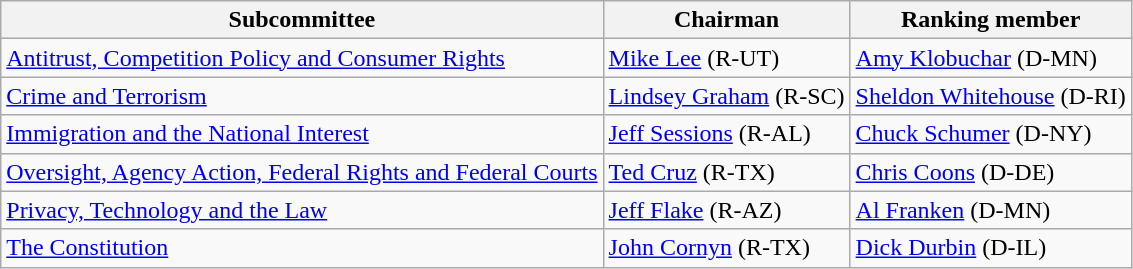<table class="wikitable">
<tr>
<th>Subcommittee</th>
<th>Chairman</th>
<th>Ranking member</th>
</tr>
<tr>
<td><a href='#'>Antitrust, Competition Policy and Consumer Rights</a></td>
<td><a href='#'>Mike Lee</a> (R-UT)</td>
<td><a href='#'>Amy Klobuchar</a> (D-MN)</td>
</tr>
<tr>
<td><a href='#'>Crime and Terrorism</a></td>
<td><a href='#'>Lindsey Graham</a> (R-SC)</td>
<td><a href='#'>Sheldon Whitehouse</a> (D-RI)</td>
</tr>
<tr>
<td><a href='#'>Immigration and the National Interest</a></td>
<td><a href='#'>Jeff Sessions</a> (R-AL)</td>
<td><a href='#'>Chuck Schumer</a> (D-NY)</td>
</tr>
<tr>
<td><a href='#'>Oversight, Agency Action, Federal Rights and Federal Courts</a></td>
<td><a href='#'>Ted Cruz</a> (R-TX)</td>
<td><a href='#'>Chris Coons</a> (D-DE)</td>
</tr>
<tr>
<td><a href='#'>Privacy, Technology and the Law</a></td>
<td><a href='#'>Jeff Flake</a> (R-AZ)</td>
<td><a href='#'>Al Franken</a> (D-MN)</td>
</tr>
<tr>
<td><a href='#'>The Constitution</a></td>
<td><a href='#'>John Cornyn</a> (R-TX)</td>
<td><a href='#'>Dick Durbin</a> (D-IL)</td>
</tr>
</table>
